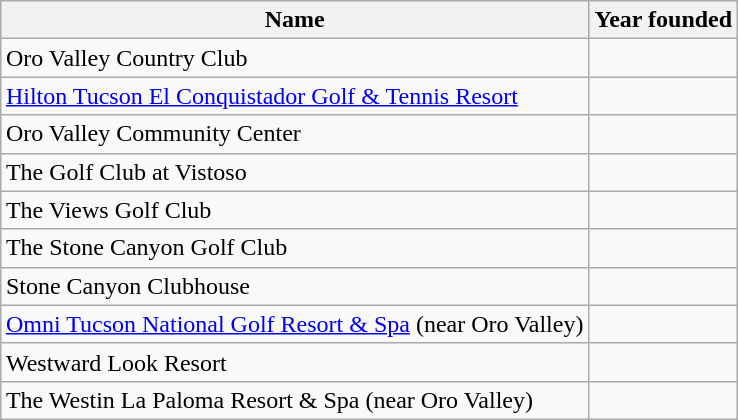<table style="margin:auto;"  class="wikitable">
<tr>
<th>Name</th>
<th>Year founded</th>
</tr>
<tr>
<td>Oro Valley Country Club</td>
<td></td>
</tr>
<tr>
<td><a href='#'>Hilton Tucson El Conquistador Golf & Tennis Resort</a></td>
<td></td>
</tr>
<tr>
<td>Oro Valley Community Center</td>
<td></td>
</tr>
<tr>
<td>The Golf Club at Vistoso</td>
<td></td>
</tr>
<tr>
<td>The Views Golf Club</td>
<td></td>
</tr>
<tr>
<td>The Stone Canyon Golf Club</td>
<td></td>
</tr>
<tr>
<td>Stone Canyon Clubhouse</td>
<td></td>
</tr>
<tr>
<td><a href='#'>Omni Tucson National Golf Resort & Spa</a> (near Oro Valley)</td>
<td></td>
</tr>
<tr>
<td>Westward Look Resort</td>
<td></td>
</tr>
<tr>
<td>The Westin La Paloma Resort & Spa (near Oro Valley)</td>
<td></td>
</tr>
</table>
